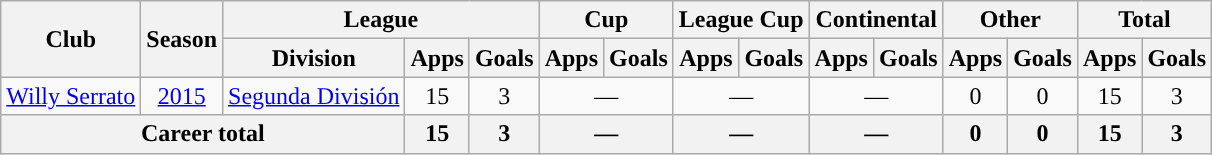<table class="wikitable" style="text-align:center">
<tr>
<th rowspan="2">Club</th>
<th rowspan="2">Season</th>
<th colspan="3">League</th>
<th colspan="2">Cup</th>
<th colspan="2">League Cup</th>
<th colspan="2">Continental</th>
<th colspan="2">Other</th>
<th colspan="2">Total</th>
</tr>
<tr>
<th>Division</th>
<th>Apps</th>
<th>Goals</th>
<th>Apps</th>
<th>Goals</th>
<th>Apps</th>
<th>Goals</th>
<th>Apps</th>
<th>Goals</th>
<th>Apps</th>
<th>Goals</th>
<th>Apps</th>
<th>Goals</th>
</tr>
<tr>
<td rowspan="1"><a href='#'>Willy Serrato</a></td>
<td><a href='#'>2015</a></td>
<td rowspan="1"><a href='#'>Segunda División</a></td>
<td>15</td>
<td>3</td>
<td colspan="2">—</td>
<td colspan="2">—</td>
<td colspan="2">—</td>
<td>0</td>
<td>0</td>
<td>15</td>
<td>3</td>
</tr>
<tr>
<th colspan="3">Career total</th>
<th>15</th>
<th>3</th>
<th colspan="2">—</th>
<th colspan="2">—</th>
<th colspan="2">—</th>
<th>0</th>
<th>0</th>
<th>15</th>
<th>3</th>
</tr>
</table>
